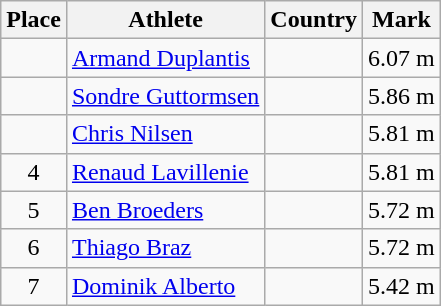<table class="wikitable">
<tr>
<th>Place</th>
<th>Athlete</th>
<th>Country</th>
<th>Mark</th>
</tr>
<tr>
<td align=center></td>
<td><a href='#'>Armand Duplantis</a></td>
<td></td>
<td>6.07 m</td>
</tr>
<tr>
<td align=center></td>
<td><a href='#'>Sondre Guttormsen</a></td>
<td></td>
<td>5.86 m</td>
</tr>
<tr>
<td align=center></td>
<td><a href='#'>Chris Nilsen</a></td>
<td></td>
<td>5.81 m</td>
</tr>
<tr>
<td align=center>4</td>
<td><a href='#'>Renaud Lavillenie</a></td>
<td></td>
<td>5.81 m</td>
</tr>
<tr>
<td align=center>5</td>
<td><a href='#'>Ben Broeders</a></td>
<td></td>
<td>5.72 m</td>
</tr>
<tr>
<td align=center>6</td>
<td><a href='#'>Thiago Braz</a></td>
<td></td>
<td>5.72 m</td>
</tr>
<tr>
<td align=center>7</td>
<td><a href='#'>Dominik Alberto</a></td>
<td></td>
<td>5.42 m</td>
</tr>
</table>
